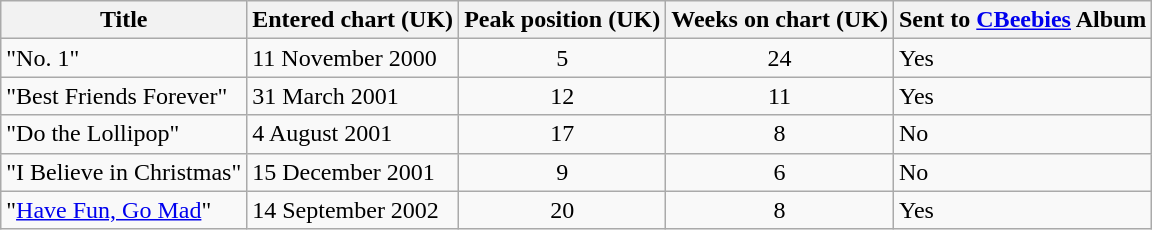<table class="wikitable" border="1">
<tr>
<th>Title</th>
<th>Entered chart (UK)</th>
<th>Peak position (UK)</th>
<th>Weeks on chart (UK)</th>
<th>Sent to <a href='#'>CBeebies</a> Album</th>
</tr>
<tr>
<td>"No. 1"</td>
<td>11 November 2000</td>
<td align=center>5</td>
<td align=center>24</td>
<td>Yes</td>
</tr>
<tr>
<td>"Best Friends Forever"</td>
<td>31 March 2001</td>
<td align=center>12</td>
<td align=center>11</td>
<td>Yes</td>
</tr>
<tr>
<td>"Do the Lollipop"</td>
<td>4 August 2001</td>
<td align=center>17</td>
<td align=center>8</td>
<td>No</td>
</tr>
<tr>
<td>"I Believe in Christmas"</td>
<td>15 December 2001</td>
<td align=center>9</td>
<td align=center>6</td>
<td>No</td>
</tr>
<tr>
<td>"<a href='#'>Have Fun, Go Mad</a>"</td>
<td>14 September 2002</td>
<td align=center>20</td>
<td align=center>8</td>
<td>Yes</td>
</tr>
</table>
